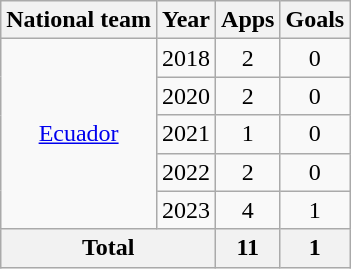<table class="wikitable" style="text-align:center">
<tr>
<th>National team</th>
<th>Year</th>
<th>Apps</th>
<th>Goals</th>
</tr>
<tr>
<td rowspan=5><a href='#'>Ecuador</a></td>
<td>2018</td>
<td>2</td>
<td>0</td>
</tr>
<tr>
<td>2020</td>
<td>2</td>
<td>0</td>
</tr>
<tr>
<td>2021</td>
<td>1</td>
<td>0</td>
</tr>
<tr>
<td>2022</td>
<td>2</td>
<td>0</td>
</tr>
<tr>
<td>2023</td>
<td>4</td>
<td>1</td>
</tr>
<tr>
<th colspan=2>Total</th>
<th>11</th>
<th>1</th>
</tr>
</table>
